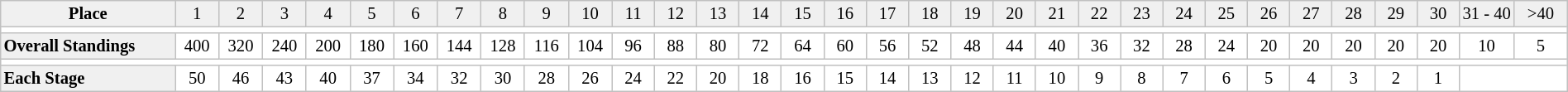<table border="1" cellpadding="2" cellspacing="0" style="border:1px solid #C0C0C0; border-collapse:collapse; font-size:86%; margin-top:1em; text-align:center; width:1000">
<tr bgcolor="#F0F0F0">
<td width=150><strong>Place</strong></td>
<td width=32>1</td>
<td width=32>2</td>
<td width=32>3</td>
<td width=32>4</td>
<td width=32>5</td>
<td width=32>6</td>
<td width=32>7</td>
<td width=32>8</td>
<td width=32>9</td>
<td width=32>10</td>
<td width=32>11</td>
<td width=32>12</td>
<td width=32>13</td>
<td width=32>14</td>
<td width=32>15</td>
<td width=32>16</td>
<td width=32>17</td>
<td width=32>18</td>
<td width=32>19</td>
<td width=32>20</td>
<td width=32>21</td>
<td width=32>22</td>
<td width=32>23</td>
<td width=32>24</td>
<td width=32>25</td>
<td width=32>26</td>
<td width=32>27</td>
<td width=32>28</td>
<td width=32>29</td>
<td width=32>30</td>
<td width=32>31 - 40</td>
<td width=41>>40</td>
</tr>
<tr>
<td colspan=33></td>
</tr>
<tr>
<td bgcolor="#F0F0F0" align=left><strong>Overall Standings</strong></td>
<td>400</td>
<td>320</td>
<td>240</td>
<td>200</td>
<td>180</td>
<td>160</td>
<td>144</td>
<td>128</td>
<td>116</td>
<td>104</td>
<td>96</td>
<td>88</td>
<td>80</td>
<td>72</td>
<td>64</td>
<td>60</td>
<td>56</td>
<td>52</td>
<td>48</td>
<td>44</td>
<td>40</td>
<td>36</td>
<td>32</td>
<td>28</td>
<td>24</td>
<td>20</td>
<td>20</td>
<td>20</td>
<td>20</td>
<td>20</td>
<td>10</td>
<td>5</td>
</tr>
<tr>
<td colspan=33></td>
</tr>
<tr>
<td bgcolor="#F0F0F0" align=left><strong>Each Stage</strong></td>
<td>50</td>
<td>46</td>
<td>43</td>
<td>40</td>
<td>37</td>
<td>34</td>
<td>32</td>
<td>30</td>
<td>28</td>
<td>26</td>
<td>24</td>
<td>22</td>
<td>20</td>
<td>18</td>
<td>16</td>
<td>15</td>
<td>14</td>
<td>13</td>
<td>12</td>
<td>11</td>
<td>10</td>
<td>9</td>
<td>8</td>
<td>7</td>
<td>6</td>
<td>5</td>
<td>4</td>
<td>3</td>
<td>2</td>
<td>1</td>
<td colspan=2></td>
</tr>
</table>
